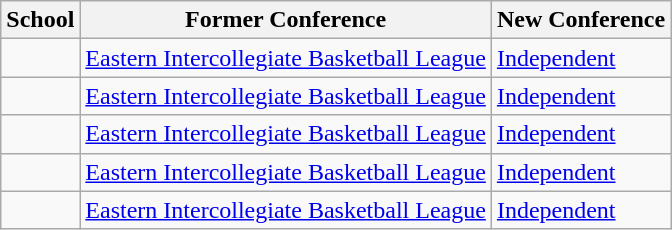<table class="wikitable sortable">
<tr>
<th>School</th>
<th>Former Conference</th>
<th>New Conference</th>
</tr>
<tr>
<td></td>
<td><a href='#'>Eastern Intercollegiate Basketball League</a></td>
<td><a href='#'>Independent</a></td>
</tr>
<tr>
<td></td>
<td><a href='#'>Eastern Intercollegiate Basketball League</a></td>
<td><a href='#'>Independent</a></td>
</tr>
<tr>
<td></td>
<td><a href='#'>Eastern Intercollegiate Basketball League</a></td>
<td><a href='#'>Independent</a></td>
</tr>
<tr>
<td></td>
<td><a href='#'>Eastern Intercollegiate Basketball League</a></td>
<td><a href='#'>Independent</a></td>
</tr>
<tr>
<td></td>
<td><a href='#'>Eastern Intercollegiate Basketball League</a></td>
<td><a href='#'>Independent</a></td>
</tr>
</table>
